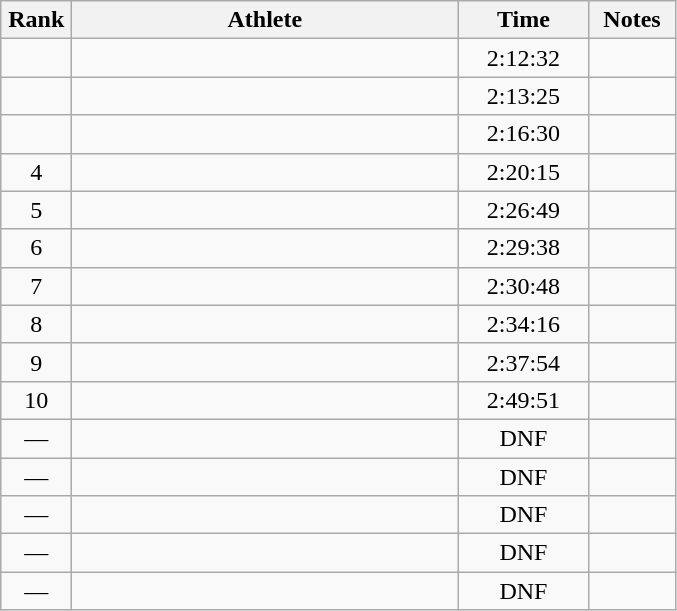<table class="wikitable" style="text-align:center">
<tr>
<th width=40>Rank</th>
<th width=250>Athlete</th>
<th width=80>Time</th>
<th width=50>Notes</th>
</tr>
<tr>
<td></td>
<td align=left></td>
<td>2:12:32</td>
<td></td>
</tr>
<tr>
<td></td>
<td align=left></td>
<td>2:13:25</td>
<td></td>
</tr>
<tr>
<td></td>
<td align=left></td>
<td>2:16:30</td>
<td></td>
</tr>
<tr>
<td>4</td>
<td align=left></td>
<td>2:20:15</td>
<td></td>
</tr>
<tr>
<td>5</td>
<td align=left></td>
<td>2:26:49</td>
<td></td>
</tr>
<tr>
<td>6</td>
<td align=left></td>
<td>2:29:38</td>
<td></td>
</tr>
<tr>
<td>7</td>
<td align=left></td>
<td>2:30:48</td>
<td></td>
</tr>
<tr>
<td>8</td>
<td align=left></td>
<td>2:34:16</td>
<td></td>
</tr>
<tr>
<td>9</td>
<td align=left></td>
<td>2:37:54</td>
<td></td>
</tr>
<tr>
<td>10</td>
<td align=left></td>
<td>2:49:51</td>
<td></td>
</tr>
<tr>
<td>—</td>
<td align=left></td>
<td>DNF</td>
<td></td>
</tr>
<tr>
<td>—</td>
<td align=left></td>
<td>DNF</td>
<td></td>
</tr>
<tr>
<td>—</td>
<td align=left></td>
<td>DNF</td>
<td></td>
</tr>
<tr>
<td>—</td>
<td align=left></td>
<td>DNF</td>
<td></td>
</tr>
<tr>
<td>—</td>
<td align=left></td>
<td>DNF</td>
<td></td>
</tr>
</table>
